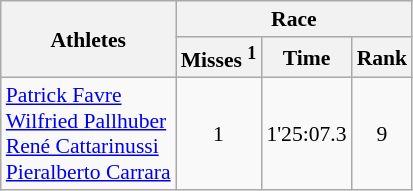<table class="wikitable" border="1" style="font-size:90%">
<tr>
<th rowspan=2>Athletes</th>
<th colspan=3>Race</th>
</tr>
<tr>
<th>Misses <sup>1</sup></th>
<th>Time</th>
<th>Rank</th>
</tr>
<tr>
<td><a href='#'>Patrick Favre</a><br><a href='#'>Wilfried Pallhuber</a><br><a href='#'>René Cattarinussi</a><br><a href='#'>Pieralberto Carrara</a></td>
<td align=center>1</td>
<td align=center>1'25:07.3</td>
<td align=center>9</td>
</tr>
</table>
